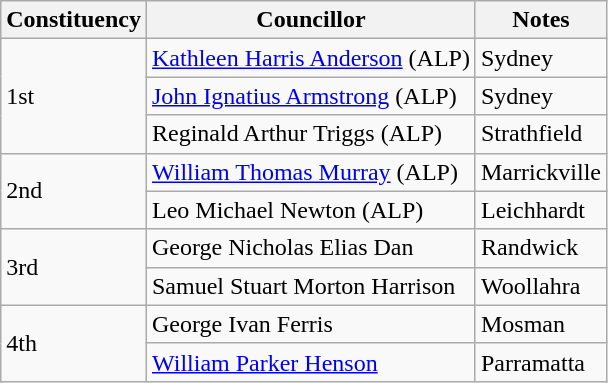<table class="wikitable">
<tr>
<th>Constituency</th>
<th>Councillor</th>
<th>Notes</th>
</tr>
<tr>
<td rowspan="3">1st</td>
<td><a href='#'>Kathleen Harris Anderson</a> (ALP)</td>
<td>Sydney</td>
</tr>
<tr>
<td><a href='#'>John Ignatius Armstrong</a> (ALP)</td>
<td>Sydney</td>
</tr>
<tr>
<td>Reginald Arthur Triggs (ALP)</td>
<td>Strathfield</td>
</tr>
<tr>
<td rowspan="2">2nd</td>
<td><a href='#'>William Thomas Murray</a> (ALP)</td>
<td>Marrickville</td>
</tr>
<tr>
<td>Leo Michael Newton (ALP)</td>
<td>Leichhardt</td>
</tr>
<tr>
<td rowspan="2">3rd</td>
<td>George Nicholas Elias Dan</td>
<td>Randwick</td>
</tr>
<tr>
<td>Samuel Stuart Morton Harrison</td>
<td>Woollahra</td>
</tr>
<tr>
<td rowspan="2">4th</td>
<td>George Ivan Ferris</td>
<td>Mosman</td>
</tr>
<tr>
<td><a href='#'>William Parker Henson</a></td>
<td>Parramatta</td>
</tr>
</table>
